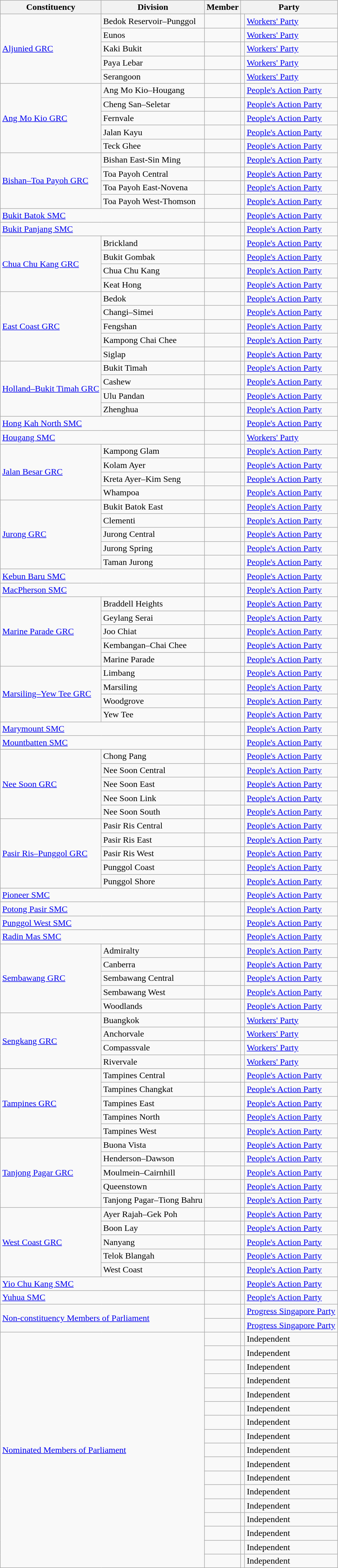<table class="wikitable sortable">
<tr>
<th>Constituency</th>
<th>Division</th>
<th>Member</th>
<th colspan="2">Party</th>
</tr>
<tr>
<td rowspan="5"><a href='#'>Aljunied GRC</a></td>
<td>Bedok Reservoir–Punggol</td>
<td></td>
<td></td>
<td><a href='#'>Workers' Party</a></td>
</tr>
<tr>
<td>Eunos</td>
<td></td>
<td></td>
<td><a href='#'>Workers' Party</a></td>
</tr>
<tr>
<td>Kaki Bukit</td>
<td></td>
<td></td>
<td><a href='#'>Workers' Party</a></td>
</tr>
<tr>
<td>Paya Lebar</td>
<td></td>
<td></td>
<td><a href='#'>Workers' Party</a></td>
</tr>
<tr>
<td>Serangoon</td>
<td></td>
<td></td>
<td><a href='#'>Workers' Party</a></td>
</tr>
<tr>
<td rowspan="5"><a href='#'>Ang Mo Kio GRC</a></td>
<td>Ang Mo Kio–Hougang</td>
<td></td>
<td></td>
<td><a href='#'>People's Action Party</a></td>
</tr>
<tr>
<td>Cheng San–Seletar</td>
<td></td>
<td></td>
<td><a href='#'>People's Action Party</a></td>
</tr>
<tr>
<td>Fernvale</td>
<td></td>
<td></td>
<td><a href='#'>People's Action Party</a></td>
</tr>
<tr>
<td>Jalan Kayu</td>
<td></td>
<td></td>
<td><a href='#'>People's Action Party</a></td>
</tr>
<tr>
<td>Teck Ghee</td>
<td></td>
<td></td>
<td><a href='#'>People's Action Party</a></td>
</tr>
<tr>
<td rowspan="4"><a href='#'>Bishan–Toa Payoh GRC</a></td>
<td>Bishan East-Sin Ming</td>
<td></td>
<td></td>
<td><a href='#'>People's Action Party</a></td>
</tr>
<tr>
<td>Toa Payoh Central</td>
<td></td>
<td></td>
<td><a href='#'>People's Action Party</a></td>
</tr>
<tr>
<td>Toa Payoh East-Novena</td>
<td></td>
<td></td>
<td><a href='#'>People's Action Party</a></td>
</tr>
<tr>
<td>Toa Payoh West-Thomson</td>
<td></td>
<td></td>
<td><a href='#'>People's Action Party</a></td>
</tr>
<tr>
<td colspan="2"><a href='#'>Bukit Batok SMC</a></td>
<td></td>
<td></td>
<td><a href='#'>People's Action Party</a></td>
</tr>
<tr>
<td colspan="2"><a href='#'>Bukit Panjang SMC</a></td>
<td></td>
<td></td>
<td><a href='#'>People's Action Party</a></td>
</tr>
<tr>
<td rowspan="4"><a href='#'>Chua Chu Kang GRC</a></td>
<td>Brickland</td>
<td></td>
<td></td>
<td><a href='#'>People's Action Party</a></td>
</tr>
<tr>
<td>Bukit Gombak</td>
<td></td>
<td></td>
<td><a href='#'>People's Action Party</a></td>
</tr>
<tr>
<td>Chua Chu Kang</td>
<td></td>
<td></td>
<td><a href='#'>People's Action Party</a></td>
</tr>
<tr>
<td>Keat Hong</td>
<td></td>
<td></td>
<td><a href='#'>People's Action Party</a></td>
</tr>
<tr>
<td rowspan="5"><a href='#'>East Coast GRC</a></td>
<td>Bedok</td>
<td></td>
<td></td>
<td><a href='#'>People's Action Party</a></td>
</tr>
<tr>
<td>Changi–Simei</td>
<td></td>
<td></td>
<td><a href='#'>People's Action Party</a></td>
</tr>
<tr>
<td>Fengshan</td>
<td></td>
<td></td>
<td><a href='#'>People's Action Party</a></td>
</tr>
<tr>
<td>Kampong Chai Chee</td>
<td></td>
<td></td>
<td><a href='#'>People's Action Party</a></td>
</tr>
<tr>
<td>Siglap</td>
<td></td>
<td></td>
<td><a href='#'>People's Action Party</a></td>
</tr>
<tr>
<td rowspan="4"><a href='#'>Holland–Bukit Timah GRC</a></td>
<td>Bukit Timah</td>
<td></td>
<td></td>
<td><a href='#'>People's Action Party</a></td>
</tr>
<tr>
<td>Cashew</td>
<td></td>
<td></td>
<td><a href='#'>People's Action Party</a></td>
</tr>
<tr>
<td>Ulu Pandan</td>
<td></td>
<td></td>
<td><a href='#'>People's Action Party</a></td>
</tr>
<tr>
<td>Zhenghua</td>
<td></td>
<td></td>
<td><a href='#'>People's Action Party</a></td>
</tr>
<tr>
<td colspan="2"><a href='#'>Hong Kah North SMC</a></td>
<td></td>
<td></td>
<td><a href='#'>People's Action Party</a></td>
</tr>
<tr>
<td colspan="2"><a href='#'>Hougang SMC</a></td>
<td></td>
<td></td>
<td><a href='#'>Workers' Party</a></td>
</tr>
<tr>
<td rowspan="4"><a href='#'>Jalan Besar GRC</a></td>
<td>Kampong Glam</td>
<td></td>
<td></td>
<td><a href='#'>People's Action Party</a></td>
</tr>
<tr>
<td>Kolam Ayer</td>
<td></td>
<td></td>
<td><a href='#'>People's Action Party</a></td>
</tr>
<tr>
<td>Kreta Ayer–Kim Seng</td>
<td></td>
<td></td>
<td><a href='#'>People's Action Party</a></td>
</tr>
<tr>
<td>Whampoa</td>
<td></td>
<td></td>
<td><a href='#'>People's Action Party</a></td>
</tr>
<tr>
<td rowspan="5"><a href='#'>Jurong GRC</a></td>
<td>Bukit Batok East</td>
<td></td>
<td></td>
<td><a href='#'>People's Action Party</a></td>
</tr>
<tr>
<td>Clementi</td>
<td></td>
<td></td>
<td><a href='#'>People's Action Party</a></td>
</tr>
<tr>
<td>Jurong Central</td>
<td></td>
<td></td>
<td><a href='#'>People's Action Party</a></td>
</tr>
<tr>
<td>Jurong Spring</td>
<td></td>
<td></td>
<td><a href='#'>People's Action Party</a></td>
</tr>
<tr>
<td>Taman Jurong</td>
<td></td>
<td></td>
<td><a href='#'>People's Action Party</a></td>
</tr>
<tr>
<td colspan="2"><a href='#'>Kebun Baru SMC</a></td>
<td></td>
<td></td>
<td><a href='#'>People's Action Party</a></td>
</tr>
<tr>
<td colspan="2"><a href='#'>MacPherson SMC</a></td>
<td></td>
<td></td>
<td><a href='#'>People's Action Party</a></td>
</tr>
<tr>
<td rowspan="5"><a href='#'>Marine Parade GRC</a></td>
<td>Braddell Heights</td>
<td></td>
<td></td>
<td><a href='#'>People's Action Party</a></td>
</tr>
<tr>
<td>Geylang Serai</td>
<td></td>
<td></td>
<td><a href='#'>People's Action Party</a></td>
</tr>
<tr>
<td>Joo Chiat</td>
<td></td>
<td></td>
<td><a href='#'>People's Action Party</a></td>
</tr>
<tr>
<td>Kembangan–Chai Chee</td>
<td></td>
<td></td>
<td><a href='#'>People's Action Party</a></td>
</tr>
<tr>
<td>Marine Parade</td>
<td></td>
<td></td>
<td><a href='#'>People's Action Party</a></td>
</tr>
<tr>
<td rowspan="4"><a href='#'>Marsiling–Yew Tee GRC</a></td>
<td>Limbang</td>
<td></td>
<td></td>
<td><a href='#'>People's Action Party</a></td>
</tr>
<tr>
<td>Marsiling</td>
<td></td>
<td></td>
<td><a href='#'>People's Action Party</a></td>
</tr>
<tr>
<td>Woodgrove</td>
<td></td>
<td></td>
<td><a href='#'>People's Action Party</a></td>
</tr>
<tr>
<td>Yew Tee</td>
<td></td>
<td></td>
<td><a href='#'>People's Action Party</a></td>
</tr>
<tr>
<td colspan="2"><a href='#'>Marymount SMC</a></td>
<td></td>
<td></td>
<td><a href='#'>People's Action Party</a></td>
</tr>
<tr>
<td colspan="2"><a href='#'>Mountbatten SMC</a></td>
<td></td>
<td></td>
<td><a href='#'>People's Action Party</a></td>
</tr>
<tr>
<td rowspan="5"><a href='#'>Nee Soon GRC</a></td>
<td>Chong Pang</td>
<td></td>
<td></td>
<td><a href='#'>People's Action Party</a></td>
</tr>
<tr>
<td>Nee Soon Central</td>
<td></td>
<td></td>
<td><a href='#'>People's Action Party</a></td>
</tr>
<tr>
<td>Nee Soon East</td>
<td></td>
<td></td>
<td><a href='#'>People's Action Party</a></td>
</tr>
<tr>
<td>Nee Soon Link</td>
<td></td>
<td></td>
<td><a href='#'>People's Action Party</a></td>
</tr>
<tr>
<td>Nee Soon South</td>
<td></td>
<td></td>
<td><a href='#'>People's Action Party</a></td>
</tr>
<tr>
<td rowspan="5"><a href='#'>Pasir Ris–Punggol GRC</a></td>
<td>Pasir Ris Central</td>
<td></td>
<td></td>
<td><a href='#'>People's Action Party</a></td>
</tr>
<tr>
<td>Pasir Ris East</td>
<td></td>
<td></td>
<td><a href='#'>People's Action Party</a></td>
</tr>
<tr>
<td>Pasir Ris West</td>
<td></td>
<td></td>
<td><a href='#'>People's Action Party</a></td>
</tr>
<tr>
<td>Punggol Coast</td>
<td></td>
<td></td>
<td><a href='#'>People's Action Party</a></td>
</tr>
<tr>
<td>Punggol Shore</td>
<td></td>
<td></td>
<td><a href='#'>People's Action Party</a></td>
</tr>
<tr>
<td colspan="2"><a href='#'>Pioneer SMC</a></td>
<td></td>
<td></td>
<td><a href='#'>People's Action Party</a></td>
</tr>
<tr>
<td colspan="2"><a href='#'>Potong Pasir SMC</a></td>
<td></td>
<td></td>
<td><a href='#'>People's Action Party</a></td>
</tr>
<tr>
<td colspan="2"><a href='#'>Punggol West SMC</a></td>
<td></td>
<td></td>
<td><a href='#'>People's Action Party</a></td>
</tr>
<tr>
<td colspan="2"><a href='#'>Radin Mas SMC</a></td>
<td></td>
<td></td>
<td><a href='#'>People's Action Party</a></td>
</tr>
<tr>
<td rowspan="5"><a href='#'>Sembawang GRC</a></td>
<td>Admiralty</td>
<td></td>
<td></td>
<td><a href='#'>People's Action Party</a></td>
</tr>
<tr>
<td>Canberra</td>
<td></td>
<td></td>
<td><a href='#'>People's Action Party</a></td>
</tr>
<tr>
<td>Sembawang Central</td>
<td></td>
<td></td>
<td><a href='#'>People's Action Party</a></td>
</tr>
<tr>
<td>Sembawang West</td>
<td></td>
<td></td>
<td><a href='#'>People's Action Party</a></td>
</tr>
<tr>
<td>Woodlands</td>
<td></td>
<td></td>
<td><a href='#'>People's Action Party</a></td>
</tr>
<tr>
<td rowspan="4"><a href='#'>Sengkang GRC</a></td>
<td>Buangkok</td>
<td></td>
<td></td>
<td><a href='#'>Workers' Party</a></td>
</tr>
<tr>
<td>Anchorvale</td>
<td></td>
<td></td>
<td><a href='#'>Workers' Party</a></td>
</tr>
<tr>
<td>Compassvale</td>
<td></td>
<td></td>
<td><a href='#'>Workers' Party</a></td>
</tr>
<tr>
<td>Rivervale</td>
<td></td>
<td></td>
<td><a href='#'>Workers' Party</a></td>
</tr>
<tr>
<td rowspan="5"><a href='#'>Tampines GRC</a></td>
<td>Tampines Central</td>
<td></td>
<td></td>
<td><a href='#'>People's Action Party</a></td>
</tr>
<tr>
<td>Tampines Changkat</td>
<td></td>
<td></td>
<td><a href='#'>People's Action Party</a></td>
</tr>
<tr>
<td>Tampines East</td>
<td></td>
<td></td>
<td><a href='#'>People's Action Party</a></td>
</tr>
<tr>
<td>Tampines North</td>
<td></td>
<td></td>
<td><a href='#'>People's Action Party</a></td>
</tr>
<tr>
<td>Tampines West</td>
<td></td>
<td></td>
<td><a href='#'>People's Action Party</a></td>
</tr>
<tr>
<td rowspan="5"><a href='#'>Tanjong Pagar GRC</a></td>
<td>Buona Vista</td>
<td></td>
<td></td>
<td><a href='#'>People's Action Party</a></td>
</tr>
<tr>
<td>Henderson–Dawson</td>
<td></td>
<td></td>
<td><a href='#'>People's Action Party</a></td>
</tr>
<tr>
<td>Moulmein–Cairnhill</td>
<td></td>
<td></td>
<td><a href='#'>People's Action Party</a></td>
</tr>
<tr>
<td>Queenstown</td>
<td></td>
<td></td>
<td><a href='#'>People's Action Party</a></td>
</tr>
<tr>
<td>Tanjong Pagar–Tiong Bahru</td>
<td></td>
<td></td>
<td><a href='#'>People's Action Party</a></td>
</tr>
<tr>
<td rowspan="5"><a href='#'>West Coast GRC</a></td>
<td>Ayer Rajah–Gek Poh</td>
<td></td>
<td></td>
<td><a href='#'>People's Action Party</a></td>
</tr>
<tr>
<td>Boon Lay</td>
<td></td>
<td></td>
<td><a href='#'>People's Action Party</a></td>
</tr>
<tr>
<td>Nanyang</td>
<td></td>
<td></td>
<td><a href='#'>People's Action Party</a></td>
</tr>
<tr>
<td>Telok Blangah</td>
<td></td>
<td></td>
<td><a href='#'>People's Action Party</a></td>
</tr>
<tr>
<td>West Coast</td>
<td></td>
<td></td>
<td><a href='#'>People's Action Party</a></td>
</tr>
<tr>
<td colspan="2"><a href='#'>Yio Chu Kang SMC</a></td>
<td></td>
<td></td>
<td><a href='#'>People's Action Party</a></td>
</tr>
<tr>
<td colspan="2"><a href='#'>Yuhua SMC</a></td>
<td></td>
<td></td>
<td><a href='#'>People's Action Party</a></td>
</tr>
<tr>
<td colspan="2" rowspan="2"><a href='#'>Non-constituency Members of Parliament</a></td>
<td></td>
<td></td>
<td><a href='#'>Progress Singapore Party</a></td>
</tr>
<tr>
<td></td>
<td></td>
<td><a href='#'>Progress Singapore Party</a></td>
</tr>
<tr>
<td colspan="2" rowspan="17"><a href='#'>Nominated Members of Parliament</a></td>
<td></td>
<td></td>
<td>Independent</td>
</tr>
<tr>
<td></td>
<td></td>
<td>Independent</td>
</tr>
<tr>
<td></td>
<td></td>
<td>Independent</td>
</tr>
<tr>
<td></td>
<td></td>
<td>Independent</td>
</tr>
<tr>
<td></td>
<td></td>
<td>Independent</td>
</tr>
<tr>
<td></td>
<td></td>
<td>Independent</td>
</tr>
<tr>
<td></td>
<td></td>
<td>Independent</td>
</tr>
<tr>
<td></td>
<td></td>
<td>Independent</td>
</tr>
<tr>
<td></td>
<td></td>
<td>Independent</td>
</tr>
<tr>
<td></td>
<td></td>
<td>Independent</td>
</tr>
<tr>
<td></td>
<td></td>
<td>Independent</td>
</tr>
<tr>
<td></td>
<td></td>
<td>Independent</td>
</tr>
<tr>
<td></td>
<td></td>
<td>Independent</td>
</tr>
<tr>
<td></td>
<td></td>
<td>Independent</td>
</tr>
<tr>
<td></td>
<td></td>
<td>Independent</td>
</tr>
<tr>
<td></td>
<td></td>
<td>Independent</td>
</tr>
<tr>
<td></td>
<td></td>
<td>Independent</td>
</tr>
</table>
